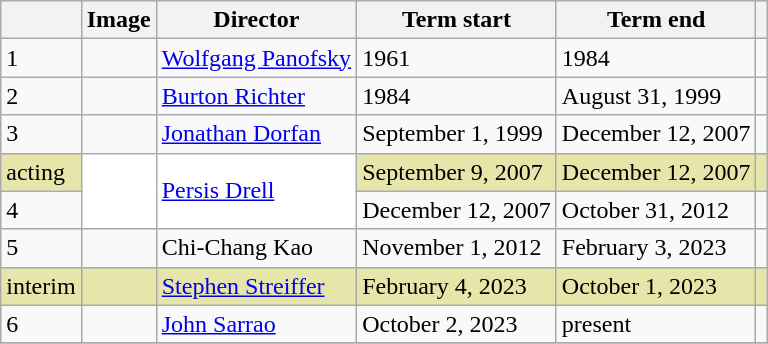<table class="wikitable">
<tr>
<th></th>
<th>Image</th>
<th>Director</th>
<th>Term start</th>
<th>Term end</th>
<th></th>
</tr>
<tr>
<td>1</td>
<td></td>
<td><a href='#'>Wolfgang Panofsky</a></td>
<td>1961</td>
<td>1984</td>
<td></td>
</tr>
<tr>
<td>2</td>
<td></td>
<td><a href='#'>Burton Richter</a></td>
<td>1984</td>
<td>August 31, 1999</td>
<td></td>
</tr>
<tr>
<td>3</td>
<td></td>
<td><a href='#'>Jonathan Dorfan</a></td>
<td>September 1, 1999</td>
<td>December 12, 2007</td>
<td></td>
</tr>
<tr bgcolor="#e6e6aa">
<td>acting</td>
<td rowspan="2" bgcolor="#ffffff"></td>
<td rowspan="2" bgcolor="#ffffff"><a href='#'>Persis Drell</a></td>
<td>September 9, 2007</td>
<td>December 12, 2007</td>
<td></td>
</tr>
<tr>
<td>4</td>
<td>December 12, 2007</td>
<td>October 31, 2012</td>
<td></td>
</tr>
<tr>
<td>5</td>
<td></td>
<td>Chi-Chang Kao</td>
<td>November 1, 2012</td>
<td>February 3, 2023</td>
<td></td>
</tr>
<tr bgcolor="#e6e6aa">
<td>interim</td>
<td></td>
<td><a href='#'>Stephen Streiffer</a></td>
<td>February 4, 2023</td>
<td>October 1, 2023</td>
<td></td>
</tr>
<tr>
<td>6</td>
<td></td>
<td><a href='#'>John Sarrao</a></td>
<td>October 2, 2023</td>
<td>present</td>
<td></td>
</tr>
<tr>
</tr>
</table>
